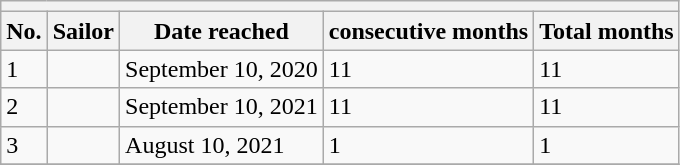<table class="sortable wikitable">
<tr>
<th colspan="5"></th>
</tr>
<tr>
<th>No.</th>
<th>Sailor</th>
<th>Date reached</th>
<th>consecutive months</th>
<th>Total months</th>
</tr>
<tr>
<td>1</td>
<td></td>
<td>September 10, 2020</td>
<td>11</td>
<td>11</td>
</tr>
<tr>
<td>2</td>
<td></td>
<td>September 10, 2021</td>
<td>11</td>
<td>11</td>
</tr>
<tr>
<td>3</td>
<td></td>
<td>August 10, 2021</td>
<td>1</td>
<td>1</td>
</tr>
<tr>
</tr>
</table>
